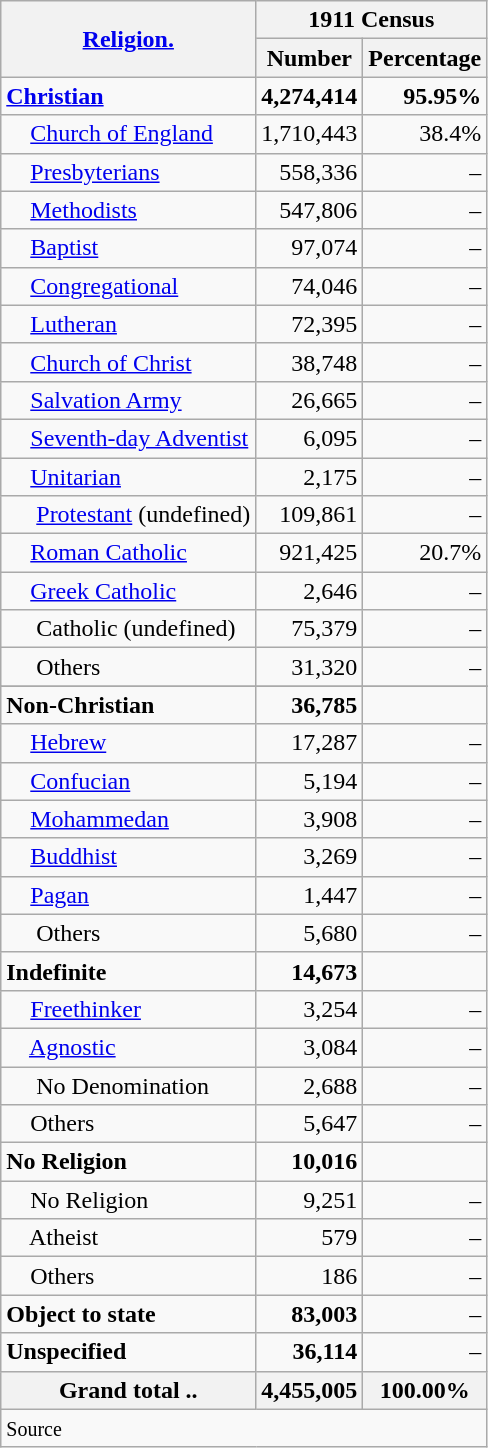<table class="wikitable">
<tr>
<th rowspan=2><a href='#'>Religion.</a></th>
<th colspan=2>1911 Census</th>
</tr>
<tr>
<th>Number</th>
<th>Percentage</th>
</tr>
<tr align=right>
<td align=left><strong><a href='#'>Christian</a></strong></td>
<td><strong>4,274,414</strong></td>
<td><strong>95.95%</strong></td>
</tr>
<tr align=right>
<td align=left>    <a href='#'>Church of England</a></td>
<td>1,710,443</td>
<td>38.4%</td>
</tr>
<tr align=right>
<td align=left>    <a href='#'>Presbyterians</a></td>
<td>558,336</td>
<td>–</td>
</tr>
<tr align=right>
<td align=left>    <a href='#'>Methodists</a></td>
<td>547,806</td>
<td>–</td>
</tr>
<tr align=right>
<td align=left>    <a href='#'>Baptist</a></td>
<td>97,074</td>
<td>–</td>
</tr>
<tr align=right>
<td align=left>    <a href='#'>Congregational</a></td>
<td>74,046</td>
<td>–</td>
</tr>
<tr align=right>
<td align=left>    <a href='#'>Lutheran</a></td>
<td>72,395</td>
<td>–</td>
</tr>
<tr align=right>
<td align=left>    <a href='#'>Church of Christ</a></td>
<td>38,748</td>
<td>–</td>
</tr>
<tr align=right>
<td align=left>    <a href='#'>Salvation Army</a></td>
<td>26,665</td>
<td>–</td>
</tr>
<tr align=right>
<td align=left>    <a href='#'>Seventh-day Adventist</a></td>
<td>6,095</td>
<td>–</td>
</tr>
<tr align=right>
<td align=left>    <a href='#'>Unitarian</a></td>
<td>2,175</td>
<td>–</td>
</tr>
<tr align=right>
<td align=left>     <a href='#'>Protestant</a> (undefined)</td>
<td>109,861</td>
<td>–</td>
</tr>
<tr align=right>
<td align=left>    <a href='#'>Roman Catholic</a></td>
<td>921,425</td>
<td>20.7%</td>
</tr>
<tr align=right>
<td align=left>    <a href='#'>Greek Catholic</a></td>
<td>2,646</td>
<td>–</td>
</tr>
<tr align=right>
<td align=left>     Catholic (undefined)</td>
<td>75,379</td>
<td>–</td>
</tr>
<tr align=right>
<td align=left>     Others</td>
<td>31,320</td>
<td>–</td>
</tr>
<tr align=right>
</tr>
<tr>
<td colspan="1" style="text-align:left;"><strong>Non-Christian</strong></td>
<td align=Right><strong>36,785</strong></td>
<td></td>
</tr>
<tr align=right>
<td align=left>    <a href='#'>Hebrew</a></td>
<td>17,287</td>
<td>–</td>
</tr>
<tr align=right>
<td align=left>    <a href='#'>Confucian</a></td>
<td>5,194</td>
<td>–</td>
</tr>
<tr align=right>
<td align=left>    <a href='#'>Mohammedan</a></td>
<td>3,908</td>
<td>–</td>
</tr>
<tr align=right>
<td align=left>    <a href='#'>Buddhist</a></td>
<td>3,269</td>
<td>–</td>
</tr>
<tr align=right>
<td align=left>    <a href='#'>Pagan</a></td>
<td>1,447</td>
<td>–</td>
</tr>
<tr align=right>
<td align=left>     Others</td>
<td>5,680</td>
<td>–</td>
</tr>
<tr>
<td colspan="1" style="text-align:left;"><strong>Indefinite</strong></td>
<td align=right><strong>14,673</strong></td>
<td></td>
</tr>
<tr align=right>
<td align=left>    <a href='#'>Freethinker</a></td>
<td>3,254</td>
<td>–</td>
</tr>
<tr align=right>
<td align=left>    <a href='#'>Agnostic</a></td>
<td>3,084</td>
<td>–</td>
</tr>
<tr align=right>
<td align=left>     No Denomination</td>
<td>2,688</td>
<td>–</td>
</tr>
<tr align=right>
<td align=left>    Others</td>
<td>5,647</td>
<td>–</td>
</tr>
<tr>
<td colspan="1" style="text-align:left;"><strong>No Religion</strong></td>
<td align=Right><strong>10,016</strong></td>
<td></td>
</tr>
<tr align=right>
<td align=left>    No Religion</td>
<td>9,251</td>
<td>–</td>
</tr>
<tr align=right>
<td align=left>    Atheist</td>
<td>579</td>
<td>–</td>
</tr>
<tr align=right>
<td align=left>    Others</td>
<td>186</td>
<td>–</td>
</tr>
<tr align=right>
<td align=left><strong>Object to state</strong></td>
<td><strong>83,003</strong></td>
<td>–</td>
</tr>
<tr align=right>
<td align=left><strong>Unspecified</strong></td>
<td><strong>36,114</strong></td>
<td>–</td>
</tr>
<tr>
<th>Grand total ..</th>
<th>4,455,005</th>
<th>100.00%</th>
</tr>
<tr>
<td colspan="4" style="text-align:left;"><small>Source</small></td>
</tr>
</table>
